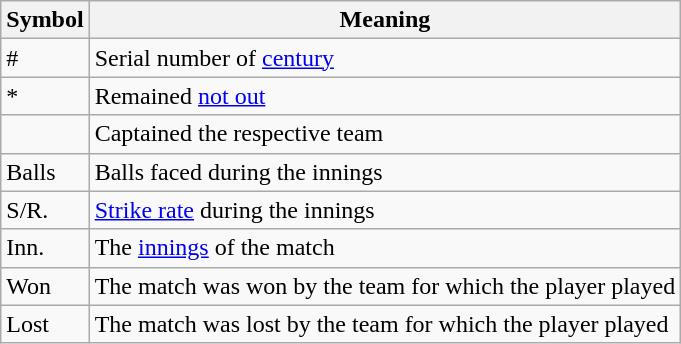<table class="wikitable">
<tr>
<th>Symbol</th>
<th>Meaning</th>
</tr>
<tr>
<td>#</td>
<td>Serial number of <a href='#'>century</a></td>
</tr>
<tr>
<td>*</td>
<td>Remained <a href='#'>not out</a></td>
</tr>
<tr>
<td></td>
<td>Captained the respective team</td>
</tr>
<tr>
<td>Balls</td>
<td>Balls faced during the innings</td>
</tr>
<tr>
<td>S/R.</td>
<td><a href='#'>Strike rate</a> during the innings</td>
</tr>
<tr>
<td>Inn.</td>
<td>The <a href='#'>innings</a> of the match</td>
</tr>
<tr>
<td>Won</td>
<td>The match was won by the team for which the player played</td>
</tr>
<tr>
<td>Lost</td>
<td>The match was lost by the team for which the player played</td>
</tr>
</table>
